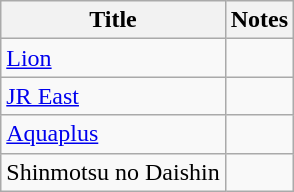<table class="wikitable">
<tr>
<th>Title</th>
<th>Notes</th>
</tr>
<tr>
<td><a href='#'>Lion</a></td>
<td></td>
</tr>
<tr>
<td><a href='#'>JR East</a></td>
<td></td>
</tr>
<tr>
<td><a href='#'>Aquaplus</a></td>
<td></td>
</tr>
<tr>
<td>Shinmotsu no Daishin</td>
<td></td>
</tr>
</table>
